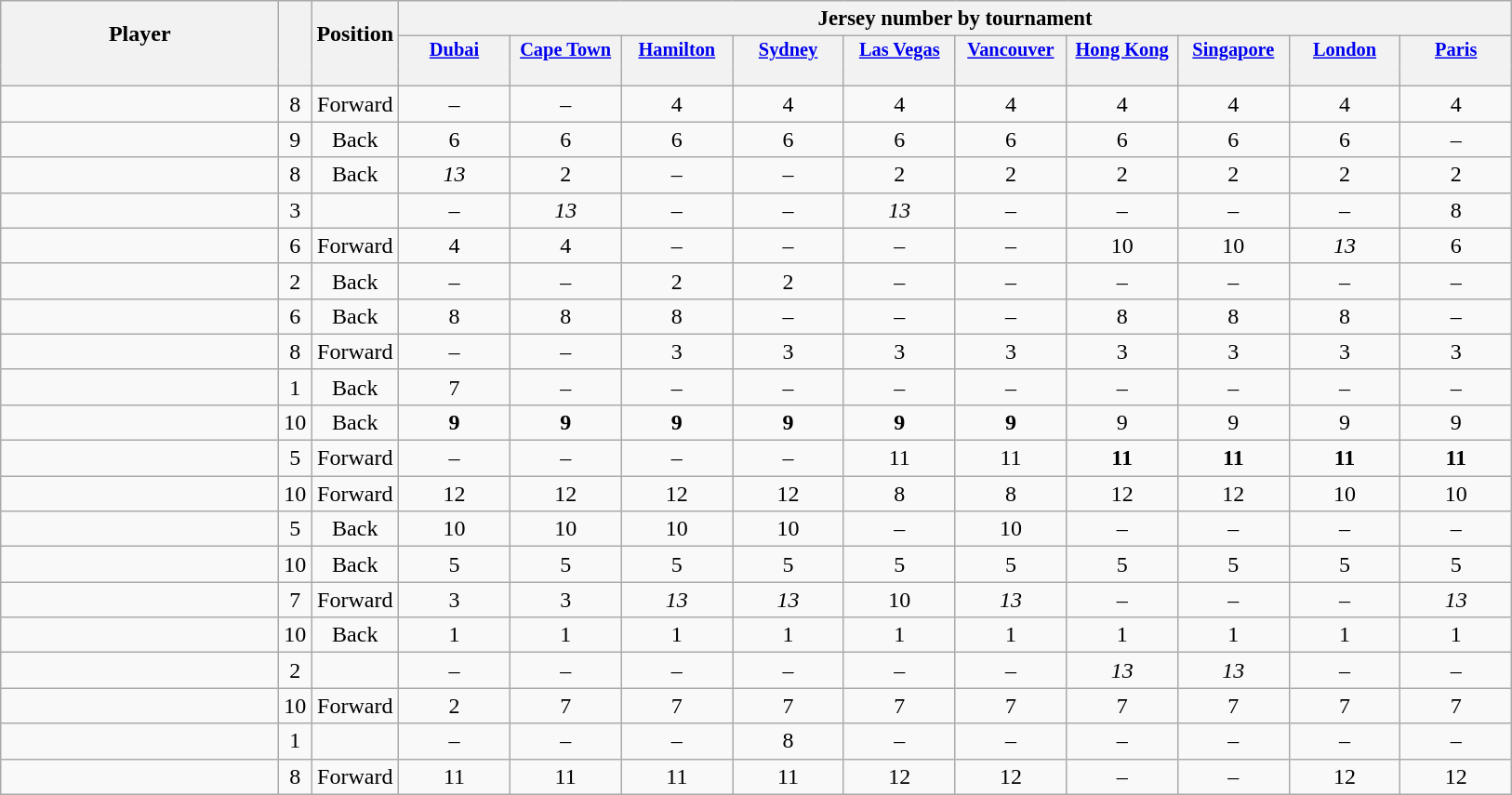<table class="wikitable sortable" style="text-align:center;">
<tr>
<th rowspan=2 style="border-bottom:0px; width:12em;">Player</th>
<th rowspan=2 style="border-bottom:0px;"></th>
<th rowspan=2 style="border-bottom:0px;">Position</th>
<th colspan=10 style="font-size:95%;">Jersey number by tournament</th>
</tr>
<tr>
<th style="vertical-align:top;width:5.5em;border-bottom:1px solid transparent;padding:2px;font-size:85%;"><a href='#'>Dubai</a></th>
<th style="vertical-align:top;width:5.5em;border-bottom:1px solid transparent;padding:2px;font-size:85%;"><a href='#'>Cape Town</a></th>
<th style="vertical-align:top;width:5.5em;border-bottom:1px solid transparent;padding:2px;font-size:85%;"><a href='#'>Hamilton</a></th>
<th style="vertical-align:top;width:5.5em;border-bottom:1px solid transparent;padding:2px;font-size:85%;"><a href='#'>Sydney</a></th>
<th style="vertical-align:top;width:5.5em;border-bottom:1px solid transparent;padding:2px;font-size:85%;"><a href='#'>Las Vegas</a></th>
<th style="vertical-align:top;width:5.5em;border-bottom:1px solid transparent;padding:2px;font-size:85%;"><a href='#'>Vancouver</a></th>
<th style="vertical-align:top;width:5.5em;border-bottom:1px solid transparent;padding:2px;font-size:85%;"><a href='#'>Hong Kong</a></th>
<th style="vertical-align:top;width:5.5em;border-bottom:1px solid transparent;padding:2px;font-size:85%;"><a href='#'>Singapore</a></th>
<th style="vertical-align:top;width:5.5em;border-bottom:1px solid transparent;padding:2px;font-size:85%;"><a href='#'>London</a></th>
<th style="vertical-align:top;width:5.5em;border-bottom:1px solid transparent;padding:2px;font-size:85%;"><a href='#'>Paris</a></th>
</tr>
<tr style="line-height:8px;">
<th style="border-top:1px solid transparent;"></th>
<th style="border-top:1px solid transparent;"> </th>
<th style="border-top:1px solid transparent;"> </th>
<th data-sort-type="number" style="border-top:1px solid transparent;"></th>
<th data-sort-type="number" style="border-top:1px solid transparent;"></th>
<th data-sort-type="number" style="border-top:1px solid transparent;"></th>
<th data-sort-type="number" style="border-top:1px solid transparent;"></th>
<th data-sort-type="number" style="border-top:1px solid transparent;"></th>
<th data-sort-type="number" style="border-top:1px solid transparent;"></th>
<th data-sort-type="number" style="border-top:1px solid transparent;"></th>
<th data-sort-type="number" style="border-top:1px solid transparent;"></th>
<th data-sort-type="number" style="border-top:1px solid transparent;"></th>
<th data-sort-type="number" style="border-top:1px solid transparent;"></th>
</tr>
<tr>
<td align=left></td>
<td>8</td>
<td>Forward</td>
<td>–</td>
<td>–</td>
<td>4</td>
<td>4</td>
<td>4</td>
<td>4</td>
<td>4</td>
<td>4</td>
<td>4</td>
<td>4</td>
</tr>
<tr>
<td align=left></td>
<td>9</td>
<td>Back</td>
<td>6</td>
<td>6</td>
<td>6</td>
<td>6</td>
<td>6</td>
<td>6</td>
<td>6</td>
<td>6</td>
<td>6</td>
<td>–</td>
</tr>
<tr>
<td align=left></td>
<td>8</td>
<td>Back</td>
<td><em>13</em></td>
<td>2</td>
<td>–</td>
<td>–</td>
<td>2</td>
<td>2</td>
<td>2</td>
<td>2</td>
<td>2</td>
<td>2</td>
</tr>
<tr>
<td align=left></td>
<td>3</td>
<td></td>
<td>–</td>
<td><em>13</em></td>
<td>–</td>
<td>–</td>
<td><em>13</em></td>
<td>–</td>
<td>–</td>
<td>–</td>
<td>–</td>
<td>8</td>
</tr>
<tr>
<td align=left></td>
<td>6</td>
<td>Forward</td>
<td>4</td>
<td>4</td>
<td>–</td>
<td>–</td>
<td>–</td>
<td>–</td>
<td>10</td>
<td>10</td>
<td><em>13</em></td>
<td>6</td>
</tr>
<tr>
<td align=left></td>
<td>2</td>
<td>Back</td>
<td>–</td>
<td>–</td>
<td>2</td>
<td>2</td>
<td>–</td>
<td>–</td>
<td>–</td>
<td>–</td>
<td>–</td>
<td>–</td>
</tr>
<tr>
<td align=left></td>
<td>6</td>
<td>Back</td>
<td>8</td>
<td>8</td>
<td>8</td>
<td>–</td>
<td>–</td>
<td>–</td>
<td>8</td>
<td>8</td>
<td>8</td>
<td>–</td>
</tr>
<tr>
<td align=left></td>
<td>8</td>
<td>Forward</td>
<td>–</td>
<td>–</td>
<td>3</td>
<td>3</td>
<td>3</td>
<td>3</td>
<td>3</td>
<td>3</td>
<td>3</td>
<td>3</td>
</tr>
<tr>
<td align=left></td>
<td>1</td>
<td>Back</td>
<td>7</td>
<td>–</td>
<td>–</td>
<td>–</td>
<td>–</td>
<td>–</td>
<td>–</td>
<td>–</td>
<td>–</td>
<td>–</td>
</tr>
<tr>
<td align=left></td>
<td>10</td>
<td>Back</td>
<td><strong>9</strong></td>
<td><strong>9</strong></td>
<td><strong>9</strong></td>
<td><strong>9</strong></td>
<td><strong>9</strong></td>
<td><strong>9</strong></td>
<td>9</td>
<td>9</td>
<td>9</td>
<td>9</td>
</tr>
<tr>
<td align=left></td>
<td>5</td>
<td>Forward</td>
<td>–</td>
<td>–</td>
<td>–</td>
<td>–</td>
<td>11</td>
<td>11</td>
<td><strong>11</strong></td>
<td><strong>11</strong></td>
<td><strong>11</strong></td>
<td><strong>11</strong></td>
</tr>
<tr>
<td align=left></td>
<td>10</td>
<td>Forward</td>
<td>12</td>
<td>12</td>
<td>12</td>
<td>12</td>
<td>8</td>
<td>8</td>
<td>12</td>
<td>12</td>
<td>10</td>
<td>10</td>
</tr>
<tr>
<td align=left></td>
<td>5</td>
<td>Back</td>
<td>10</td>
<td>10</td>
<td>10</td>
<td>10</td>
<td>–</td>
<td>10</td>
<td>–</td>
<td>–</td>
<td>–</td>
<td>–</td>
</tr>
<tr>
<td align=left></td>
<td>10</td>
<td>Back</td>
<td>5</td>
<td>5</td>
<td>5</td>
<td>5</td>
<td>5</td>
<td>5</td>
<td>5</td>
<td>5</td>
<td>5</td>
<td>5</td>
</tr>
<tr>
<td align=left></td>
<td>7</td>
<td>Forward</td>
<td>3</td>
<td>3</td>
<td><em>13</em></td>
<td><em>13</em></td>
<td>10</td>
<td><em>13</em></td>
<td>–</td>
<td>–</td>
<td>–</td>
<td><em>13</em></td>
</tr>
<tr>
<td align=left></td>
<td>10</td>
<td>Back</td>
<td>1</td>
<td>1</td>
<td>1</td>
<td>1</td>
<td>1</td>
<td>1</td>
<td>1</td>
<td>1</td>
<td>1</td>
<td>1</td>
</tr>
<tr>
<td align=left></td>
<td>2</td>
<td></td>
<td>–</td>
<td>–</td>
<td>–</td>
<td>–</td>
<td>–</td>
<td>–</td>
<td><em>13</em></td>
<td><em>13</em></td>
<td>–</td>
<td>–</td>
</tr>
<tr>
<td align=left></td>
<td>10</td>
<td>Forward</td>
<td>2</td>
<td>7</td>
<td>7</td>
<td>7</td>
<td>7</td>
<td>7</td>
<td>7</td>
<td>7</td>
<td>7</td>
<td>7</td>
</tr>
<tr>
<td align=left></td>
<td>1</td>
<td></td>
<td>–</td>
<td>–</td>
<td>–</td>
<td>8</td>
<td>–</td>
<td>–</td>
<td>–</td>
<td>–</td>
<td>–</td>
<td>–</td>
</tr>
<tr>
<td align=left></td>
<td>8</td>
<td>Forward</td>
<td>11</td>
<td>11</td>
<td>11</td>
<td>11</td>
<td>12</td>
<td>12</td>
<td>–</td>
<td>–</td>
<td>12</td>
<td>12</td>
</tr>
</table>
